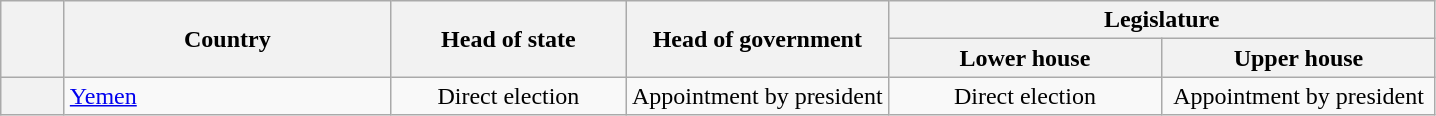<table class="wikitable" style="text-align:center">
<tr>
<th width=35 rowspan=2></th>
<th width=210 rowspan=2>Country</th>
<th width=150 rowspan=2>Head of state</th>
<th rowspan="2">Head of government</th>
<th colspan=2>Legislature</th>
</tr>
<tr>
<th width=175>Lower house</th>
<th width=175>Upper house</th>
</tr>
<tr>
<th></th>
<td style="text-align:left"><a href='#'>Yemen</a></td>
<td>Direct election</td>
<td>Appointment by president</td>
<td>Direct election</td>
<td>Appointment by president</td>
</tr>
</table>
